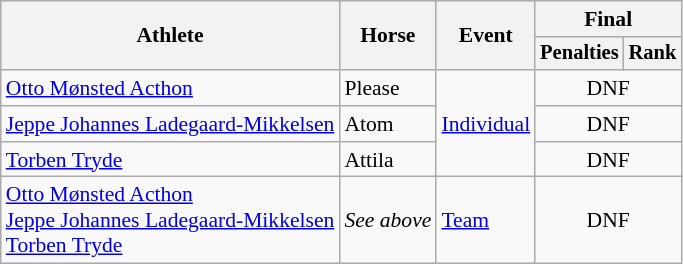<table class="wikitable" style="font-size:90%">
<tr>
<th rowspan="2">Athlete</th>
<th rowspan="2">Horse</th>
<th rowspan="2">Event</th>
<th colspan="2">Final</th>
</tr>
<tr style="font-size:95%">
<th>Penalties</th>
<th>Rank</th>
</tr>
<tr align=center>
<td align=left><a href='#'>Otto Mønsted Acthon</a></td>
<td align=left>Please</td>
<td align=left rowspan=3><a href='#'>Individual</a></td>
<td colspan=2>DNF</td>
</tr>
<tr align=center>
<td align=left><a href='#'>Jeppe Johannes Ladegaard-Mikkelsen</a></td>
<td align=left>Atom</td>
<td colspan=2>DNF</td>
</tr>
<tr align=center>
<td align=left><a href='#'>Torben Tryde</a></td>
<td align=left>Attila</td>
<td colspan=2>DNF</td>
</tr>
<tr align=center>
<td align=left><a href='#'>Otto Mønsted Acthon</a><br><a href='#'>Jeppe Johannes Ladegaard-Mikkelsen</a><br><a href='#'>Torben Tryde</a></td>
<td align=left><em>See above</em></td>
<td align=left><a href='#'>Team</a></td>
<td colspan=2>DNF</td>
</tr>
</table>
